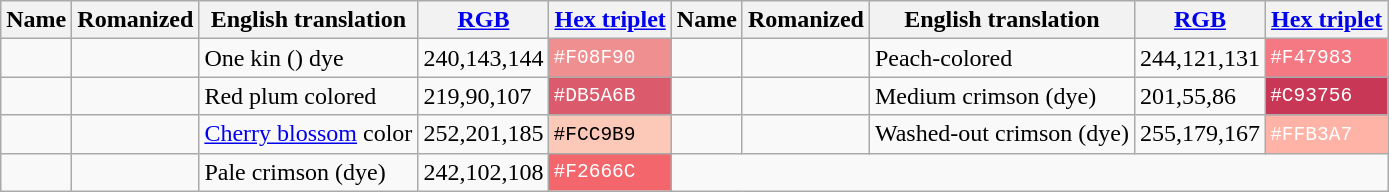<table class="wikitable">
<tr>
<th>Name</th>
<th>Romanized</th>
<th>English translation</th>
<th><a href='#'>RGB</a></th>
<th><a href='#'>Hex triplet</a></th>
<th>Name</th>
<th>Romanized</th>
<th>English translation</th>
<th><a href='#'>RGB</a></th>
<th><a href='#'>Hex triplet</a></th>
</tr>
<tr>
<td></td>
<td></td>
<td>One kin () dye</td>
<td>240,143,144</td>
<td style="background:#F08F90; color:#ffffff; font-family:monospace;">#F08F90</td>
<td></td>
<td></td>
<td>Peach-colored</td>
<td>244,121,131</td>
<td style="background:#F47983; color:#ffffff; font-family:monospace;">#F47983</td>
</tr>
<tr>
<td></td>
<td></td>
<td>Red plum colored</td>
<td>219,90,107</td>
<td style="background:#DB5A6B; color:#ffffff; font-family:monospace;">#DB5A6B</td>
<td></td>
<td></td>
<td>Medium crimson (dye)</td>
<td>201,55,86</td>
<td style="background:#C93756; color:#ffffff; font-family:monospace;">#C93756</td>
</tr>
<tr>
<td></td>
<td></td>
<td><a href='#'>Cherry blossom</a> color</td>
<td>252,201,185</td>
<td style="background:#FCC9B9; color:#000000; font-family:monospace;">#FCC9B9</td>
<td></td>
<td></td>
<td>Washed-out crimson (dye)</td>
<td>255,179,167</td>
<td style="background:#FFB3A7; color:#ffffff; font-family:monospace;">#FFB3A7</td>
</tr>
<tr>
<td></td>
<td></td>
<td>Pale crimson (dye)</td>
<td>242,102,108</td>
<td style="background:#F2666C; color:#ffffff; font-family:monospace;">#F2666C</td>
</tr>
</table>
